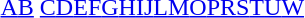<table id="toc" class="toc" summary="Class">
<tr>
<th></th>
</tr>
<tr>
<td style="text-align:center;"><a href='#'>A</a><a href='#'>B</a> <a href='#'>C</a><a href='#'>D</a><a href='#'>E</a><a href='#'>F</a><a href='#'>G</a><a href='#'>H</a><a href='#'>I</a><a href='#'>J</a><a href='#'>L</a><a href='#'>M</a><a href='#'>O</a><a href='#'>P</a><a href='#'>R</a><a href='#'>S</a><a href='#'>T</a><a href='#'>U</a><a href='#'>W</a></td>
</tr>
</table>
